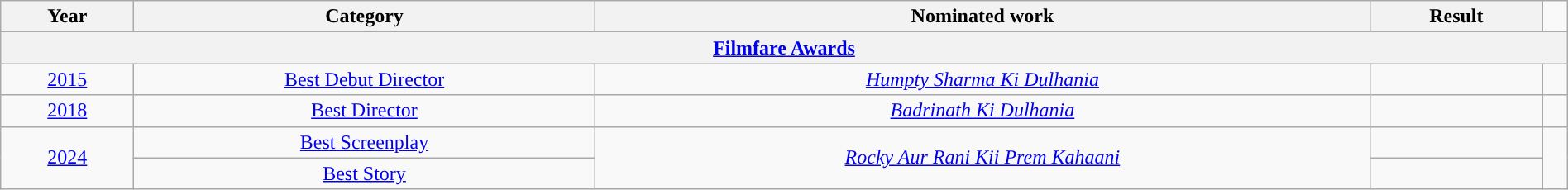<table class="wikitable sortable" style="width: 100%; text-align: center;">
<tr>
<th scope="col">Year</th>
<th scope="col">Category</th>
<th scope="col">Nominated work</th>
<th scope="col">Result</th>
</tr>
<tr>
<th colspan="6" style="background:FFC1CC;"><a href='#'>Filmfare Awards</a></th>
</tr>
<tr>
<td rowspan="1"><a href='#'>2015</a></td>
<td><a href='#'>Best Debut Director</a></td>
<td rowspan="1"><em><a href='#'>Humpty Sharma Ki Dulhania</a></em></td>
<td></td>
<td></td>
</tr>
<tr>
<td rowspan="1"><a href='#'>2018</a></td>
<td><a href='#'>Best Director</a></td>
<td rowspan="1"><em><a href='#'>Badrinath Ki Dulhania</a></em></td>
<td></td>
<td></td>
</tr>
<tr>
<td rowspan="2"><a href='#'>2024</a></td>
<td><a href='#'>Best Screenplay</a></td>
<td rowspan="2"><em><a href='#'>Rocky Aur Rani Kii Prem Kahaani</a></em></td>
<td></td>
</tr>
<tr>
<td><a href='#'>Best Story</a></td>
<td></td>
</tr>
</table>
